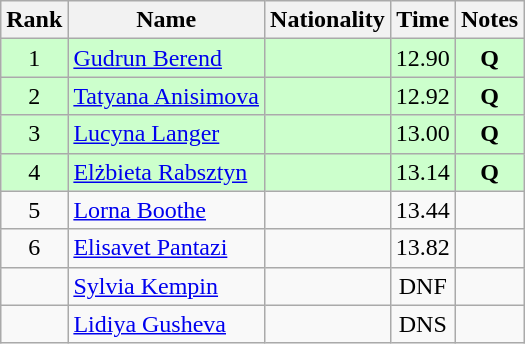<table class="wikitable sortable" style="text-align:center">
<tr>
<th>Rank</th>
<th>Name</th>
<th>Nationality</th>
<th>Time</th>
<th>Notes</th>
</tr>
<tr bgcolor=ccffcc>
<td>1</td>
<td align=left><a href='#'>Gudrun Berend</a></td>
<td align=left></td>
<td>12.90</td>
<td><strong>Q</strong></td>
</tr>
<tr bgcolor=ccffcc>
<td>2</td>
<td align=left><a href='#'>Tatyana Anisimova</a></td>
<td align=left></td>
<td>12.92</td>
<td><strong>Q</strong></td>
</tr>
<tr bgcolor=ccffcc>
<td>3</td>
<td align=left><a href='#'>Lucyna Langer</a></td>
<td align=left></td>
<td>13.00</td>
<td><strong>Q</strong></td>
</tr>
<tr bgcolor=ccffcc>
<td>4</td>
<td align=left><a href='#'>Elżbieta Rabsztyn</a></td>
<td align=left></td>
<td>13.14</td>
<td><strong>Q</strong></td>
</tr>
<tr>
<td>5</td>
<td align=left><a href='#'>Lorna Boothe</a></td>
<td align=left></td>
<td>13.44</td>
<td></td>
</tr>
<tr>
<td>6</td>
<td align=left><a href='#'>Elisavet Pantazi</a></td>
<td align=left></td>
<td>13.82</td>
<td></td>
</tr>
<tr>
<td></td>
<td align=left><a href='#'>Sylvia Kempin</a></td>
<td align=left></td>
<td>DNF</td>
<td></td>
</tr>
<tr>
<td></td>
<td align=left><a href='#'>Lidiya Gusheva</a></td>
<td align=left></td>
<td>DNS</td>
<td></td>
</tr>
</table>
